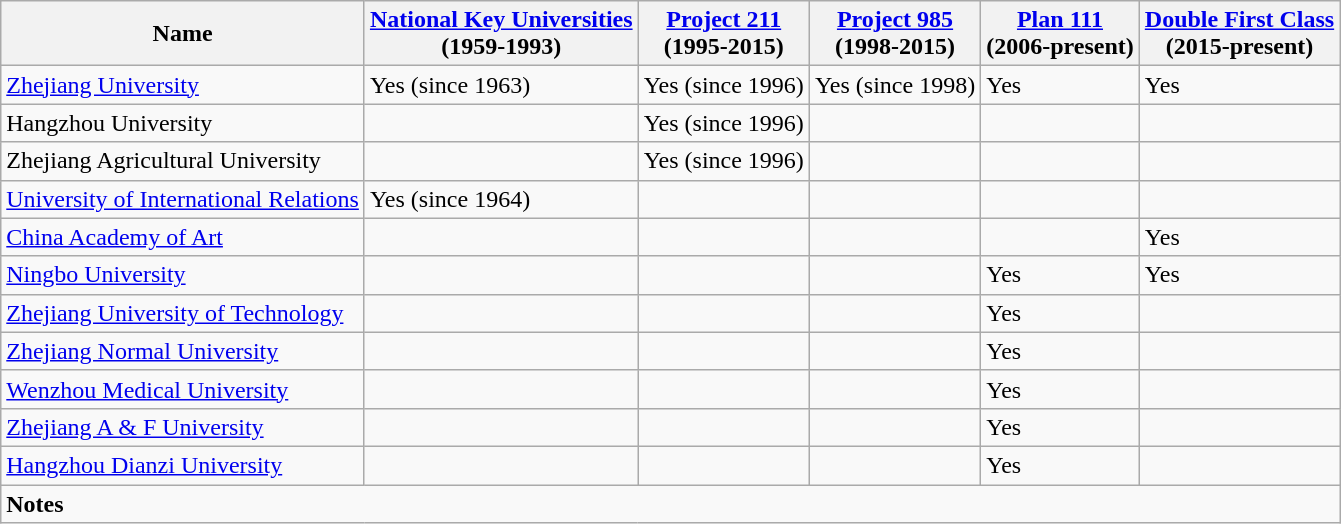<table class="wikitable + sortable">
<tr>
<th>Name</th>
<th><a href='#'>National Key Universities</a><br>(1959-1993)</th>
<th><a href='#'>Project 211</a><br>(1995-2015)</th>
<th><a href='#'>Project 985</a><br>(1998-2015)</th>
<th><a href='#'>Plan 111</a><br>(2006-present)</th>
<th><a href='#'>Double First Class</a><br>(2015-present)</th>
</tr>
<tr>
<td><a href='#'>Zhejiang University</a></td>
<td>Yes (since 1963)</td>
<td>Yes (since 1996)</td>
<td>Yes (since 1998)</td>
<td>Yes</td>
<td>Yes</td>
</tr>
<tr>
<td>Hangzhou University</td>
<td></td>
<td>Yes (since 1996)</td>
<td></td>
<td></td>
<td></td>
</tr>
<tr>
<td>Zhejiang Agricultural University</td>
<td></td>
<td>Yes (since 1996)</td>
<td></td>
<td></td>
<td></td>
</tr>
<tr>
<td><a href='#'>University of International Relations</a></td>
<td>Yes (since 1964)</td>
<td></td>
<td></td>
<td></td>
<td></td>
</tr>
<tr>
<td><a href='#'>China Academy of Art</a></td>
<td></td>
<td></td>
<td></td>
<td></td>
<td>Yes</td>
</tr>
<tr>
<td><a href='#'>Ningbo University</a></td>
<td></td>
<td></td>
<td></td>
<td>Yes</td>
<td>Yes</td>
</tr>
<tr>
<td><a href='#'>Zhejiang University of Technology</a></td>
<td></td>
<td></td>
<td></td>
<td>Yes</td>
<td></td>
</tr>
<tr>
<td><a href='#'>Zhejiang Normal University</a></td>
<td></td>
<td></td>
<td></td>
<td>Yes</td>
<td></td>
</tr>
<tr>
<td><a href='#'>Wenzhou Medical University</a></td>
<td></td>
<td></td>
<td></td>
<td>Yes</td>
<td></td>
</tr>
<tr>
<td><a href='#'>Zhejiang A & F University</a></td>
<td></td>
<td></td>
<td></td>
<td>Yes</td>
<td></td>
</tr>
<tr>
<td><a href='#'>Hangzhou Dianzi University</a></td>
<td></td>
<td></td>
<td></td>
<td>Yes</td>
<td></td>
</tr>
<tr>
<td colspan="6"><strong>Notes</strong><br></td>
</tr>
</table>
